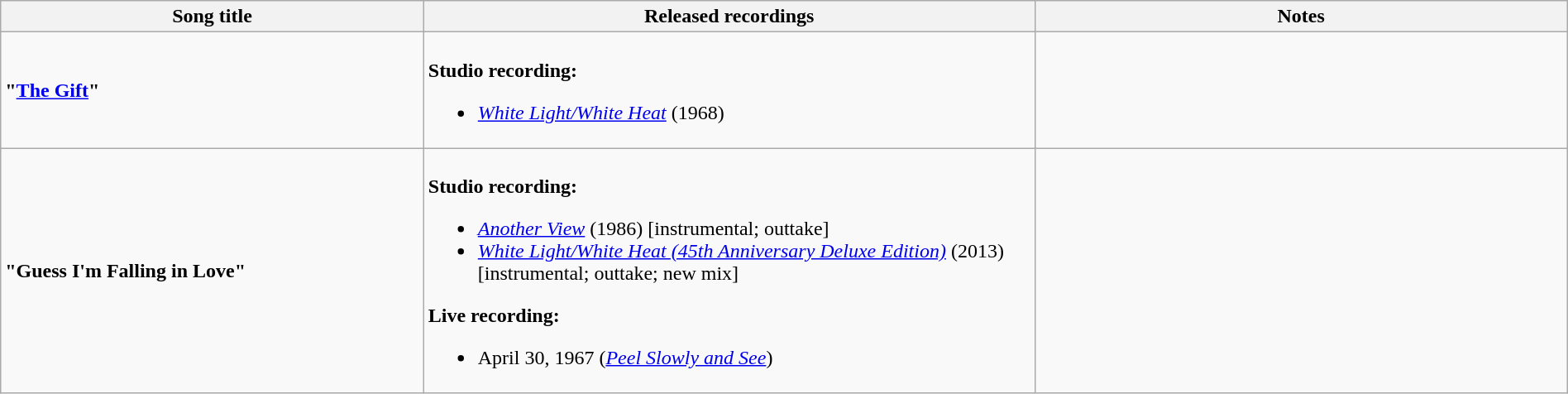<table class="wikitable" style="width:100%;">
<tr>
<th style="width:27%;">Song title</th>
<th style="width:39%;">Released recordings</th>
<th style="width:34%;">Notes</th>
</tr>
<tr>
<td><strong>"<a href='#'>The Gift</a>"</strong></td>
<td><br><strong>Studio recording:</strong><ul><li><em><a href='#'>White Light/White Heat</a></em> (1968)</li></ul></td>
<td></td>
</tr>
<tr>
<td><strong>"Guess I'm Falling in Love"</strong></td>
<td><br><strong>Studio recording:</strong><ul><li><em><a href='#'>Another View</a></em> (1986) [instrumental; outtake]</li><li><em><a href='#'>White Light/White Heat (45th Anniversary Deluxe Edition)</a></em> (2013) [instrumental; outtake; new mix]</li></ul><strong>Live recording:</strong><ul><li>April 30, 1967 (<em><a href='#'>Peel Slowly and See</a></em>)</li></ul></td>
<td></td>
</tr>
</table>
